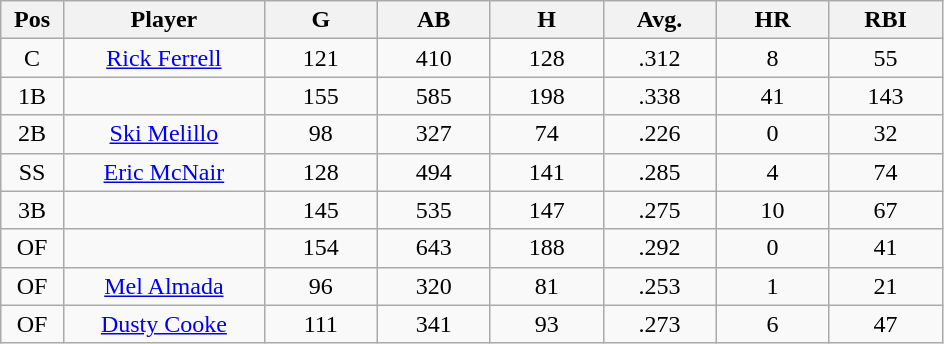<table class="wikitable sortable">
<tr>
<th bgcolor="#DDDDFF" width="5%">Pos</th>
<th bgcolor="#DDDDFF" width="16%">Player</th>
<th bgcolor="#DDDDFF" width="9%">G</th>
<th bgcolor="#DDDDFF" width="9%">AB</th>
<th bgcolor="#DDDDFF" width="9%">H</th>
<th bgcolor="#DDDDFF" width="9%">Avg.</th>
<th bgcolor="#DDDDFF" width="9%">HR</th>
<th bgcolor="#DDDDFF" width="9%">RBI</th>
</tr>
<tr align="center">
<td>C</td>
<td><a href='#'>Rick Ferrell</a></td>
<td>121</td>
<td>410</td>
<td>128</td>
<td>.312</td>
<td>8</td>
<td>55</td>
</tr>
<tr align="center">
<td>1B</td>
<td></td>
<td>155</td>
<td>585</td>
<td>198</td>
<td>.338</td>
<td>41</td>
<td>143</td>
</tr>
<tr align="center">
<td>2B</td>
<td><a href='#'>Ski Melillo</a></td>
<td>98</td>
<td>327</td>
<td>74</td>
<td>.226</td>
<td>0</td>
<td>32</td>
</tr>
<tr align="center">
<td>SS</td>
<td><a href='#'>Eric McNair</a></td>
<td>128</td>
<td>494</td>
<td>141</td>
<td>.285</td>
<td>4</td>
<td>74</td>
</tr>
<tr align="center">
<td>3B</td>
<td></td>
<td>145</td>
<td>535</td>
<td>147</td>
<td>.275</td>
<td>10</td>
<td>67</td>
</tr>
<tr align="center">
<td>OF</td>
<td></td>
<td>154</td>
<td>643</td>
<td>188</td>
<td>.292</td>
<td>0</td>
<td>41</td>
</tr>
<tr align="center">
<td>OF</td>
<td><a href='#'>Mel Almada</a></td>
<td>96</td>
<td>320</td>
<td>81</td>
<td>.253</td>
<td>1</td>
<td>21</td>
</tr>
<tr align="center">
<td>OF</td>
<td><a href='#'>Dusty Cooke</a></td>
<td>111</td>
<td>341</td>
<td>93</td>
<td>.273</td>
<td>6</td>
<td>47</td>
</tr>
</table>
